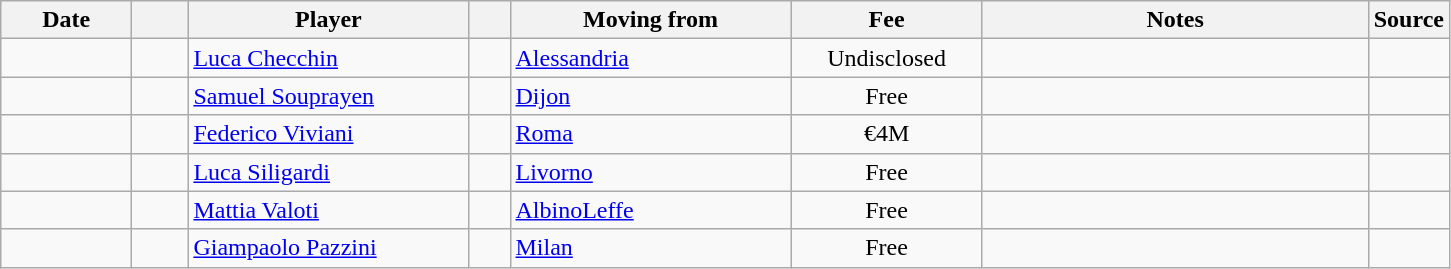<table class="wikitable sortable">
<tr>
<th style="width:80px;">Date</th>
<th style="width:30px;"></th>
<th style="width:180px;">Player</th>
<th style="width:20px;"></th>
<th style="width:180px;">Moving from</th>
<th style="width:120px;" class="unsortable">Fee</th>
<th style="width:250px;" class="unsortable">Notes</th>
<th style="width:20px;">Source</th>
</tr>
<tr>
<td></td>
<td align=center></td>
<td> <a href='#'>Luca Checchin</a></td>
<td></td>
<td> <a href='#'>Alessandria</a></td>
<td align=center>Undisclosed</td>
<td align=center></td>
<td></td>
</tr>
<tr>
<td></td>
<td align=center></td>
<td> <a href='#'>Samuel Souprayen</a></td>
<td></td>
<td> <a href='#'>Dijon</a></td>
<td align=center>Free</td>
<td align=center></td>
<td></td>
</tr>
<tr>
<td></td>
<td align=center></td>
<td> <a href='#'>Federico Viviani</a></td>
<td></td>
<td> <a href='#'>Roma</a></td>
<td align=center>€4M</td>
<td align=center></td>
<td></td>
</tr>
<tr>
<td></td>
<td align=center></td>
<td> <a href='#'>Luca Siligardi</a></td>
<td></td>
<td> <a href='#'>Livorno</a></td>
<td align=center>Free</td>
<td align=center></td>
<td></td>
</tr>
<tr>
<td></td>
<td align=center></td>
<td> <a href='#'>Mattia Valoti</a></td>
<td></td>
<td> <a href='#'>AlbinoLeffe</a></td>
<td align=center>Free</td>
<td align=center></td>
<td></td>
</tr>
<tr>
<td></td>
<td align=center></td>
<td> <a href='#'>Giampaolo Pazzini</a></td>
<td></td>
<td> <a href='#'>Milan</a></td>
<td align=center>Free</td>
<td align=center></td>
<td></td>
</tr>
</table>
